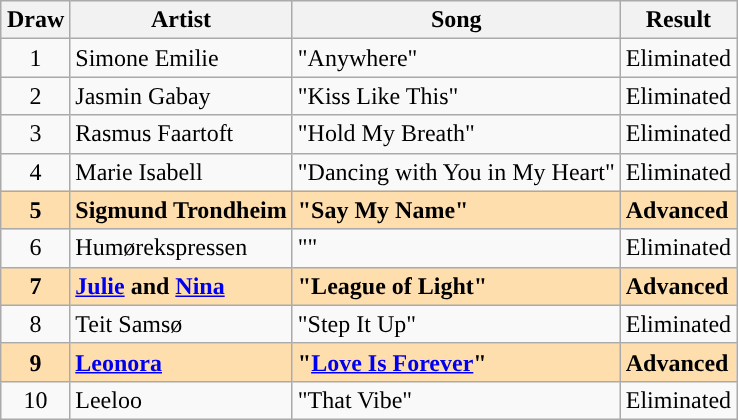<table class="sortable wikitable" style="margin: 1em auto 1em auto; text-align:center">
<tr>
<th>Draw</th>
<th>Artist</th>
<th>Song</th>
<th>Result</th>
</tr>
<tr>
<td>1</td>
<td align="left">Simone Emilie</td>
<td align="left">"Anywhere"</td>
<td align="left">Eliminated</td>
</tr>
<tr>
<td>2</td>
<td align="left">Jasmin Gabay</td>
<td align="left">"Kiss Like This"</td>
<td align="left">Eliminated</td>
</tr>
<tr>
<td>3</td>
<td align="left">Rasmus Faartoft</td>
<td align="left">"Hold My Breath"</td>
<td align="left">Eliminated</td>
</tr>
<tr>
<td>4</td>
<td align="left">Marie Isabell</td>
<td align="left">"Dancing with You in My Heart"</td>
<td align="left">Eliminated</td>
</tr>
<tr style="font-weight:bold; background:navajowhite">
<td>5</td>
<td align="left">Sigmund Trondheim</td>
<td align="left">"Say My Name"</td>
<td align="left">Advanced</td>
</tr>
<tr>
<td>6</td>
<td align="left">Humørekspressen</td>
<td align="left">""</td>
<td align="left">Eliminated</td>
</tr>
<tr style="font-weight:bold; background:navajowhite">
<td>7</td>
<td align="left"><a href='#'>Julie</a> and <a href='#'>Nina</a></td>
<td align="left">"League of Light"</td>
<td align="left">Advanced</td>
</tr>
<tr>
<td>8</td>
<td align="left">Teit Samsø</td>
<td align="left">"Step It Up"</td>
<td align="left">Eliminated</td>
</tr>
<tr style="font-weight:bold; background:navajowhite">
<td>9</td>
<td align="left"><a href='#'>Leonora</a></td>
<td align="left">"<a href='#'>Love Is Forever</a>"</td>
<td align="left">Advanced</td>
</tr>
<tr>
<td>10</td>
<td align="left">Leeloo</td>
<td align="left">"That Vibe"</td>
<td align="left">Eliminated</td>
</tr>
</table>
